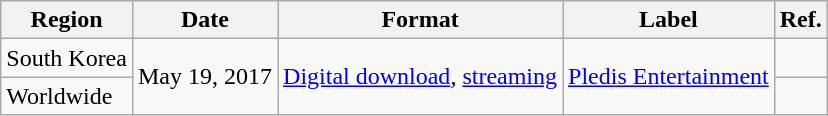<table class="wikitable">
<tr>
<th>Region</th>
<th>Date</th>
<th>Format</th>
<th>Label</th>
<th>Ref.</th>
</tr>
<tr>
<td>South Korea</td>
<td rowspan="2">May 19, 2017</td>
<td rowspan="2"><a href='#'>Digital download</a>, <a href='#'>streaming</a></td>
<td rowspan="2"><a href='#'>Pledis Entertainment</a></td>
<td style="text-align:center;"></td>
</tr>
<tr>
<td>Worldwide</td>
<td style="text-align:center;"></td>
</tr>
</table>
